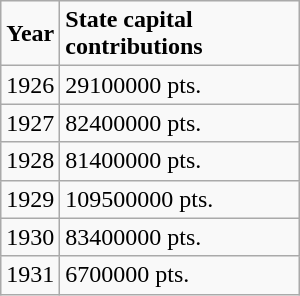<table class="wikitable" width="200">
<tr>
<td><strong>Year</strong></td>
<td><strong>State capital contributions</strong></td>
</tr>
<tr>
<td>1926</td>
<td>29100000 pts.</td>
</tr>
<tr>
<td>1927</td>
<td>82400000 pts.</td>
</tr>
<tr>
<td>1928</td>
<td>81400000 pts.</td>
</tr>
<tr>
<td>1929</td>
<td>109500000 pts.</td>
</tr>
<tr>
<td>1930</td>
<td>83400000 pts.</td>
</tr>
<tr>
<td>1931</td>
<td>6700000 pts.</td>
</tr>
</table>
